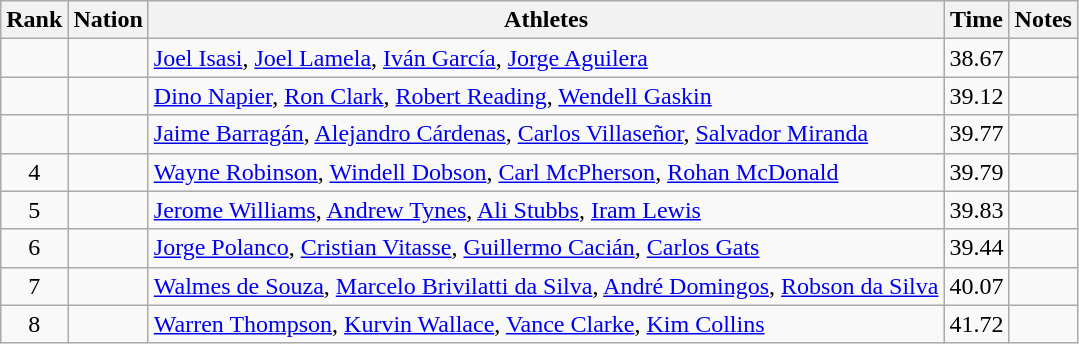<table class="wikitable sortable" style="text-align:center;">
<tr>
<th>Rank</th>
<th>Nation</th>
<th>Athletes</th>
<th>Time</th>
<th>Notes</th>
</tr>
<tr>
<td></td>
<td align=left></td>
<td align=left><a href='#'>Joel Isasi</a>, <a href='#'>Joel Lamela</a>, <a href='#'>Iván García</a>, <a href='#'>Jorge Aguilera</a></td>
<td>38.67</td>
<td></td>
</tr>
<tr>
<td></td>
<td align=left></td>
<td align=left><a href='#'>Dino Napier</a>, <a href='#'>Ron Clark</a>, <a href='#'>Robert Reading</a>, <a href='#'>Wendell Gaskin</a></td>
<td>39.12</td>
<td></td>
</tr>
<tr>
<td></td>
<td align=left></td>
<td align=left><a href='#'>Jaime Barragán</a>, <a href='#'>Alejandro Cárdenas</a>, <a href='#'>Carlos Villaseñor</a>, <a href='#'>Salvador Miranda</a></td>
<td>39.77</td>
<td></td>
</tr>
<tr>
<td>4</td>
<td align=left></td>
<td align=left><a href='#'>Wayne Robinson</a>, <a href='#'>Windell Dobson</a>, <a href='#'>Carl McPherson</a>, <a href='#'>Rohan McDonald</a></td>
<td>39.79</td>
<td></td>
</tr>
<tr>
<td>5</td>
<td align=left></td>
<td align=left><a href='#'>Jerome Williams</a>, <a href='#'>Andrew Tynes</a>, <a href='#'>Ali Stubbs</a>, <a href='#'>Iram Lewis</a></td>
<td>39.83</td>
<td></td>
</tr>
<tr>
<td>6</td>
<td align=left></td>
<td align=left><a href='#'>Jorge Polanco</a>, <a href='#'>Cristian Vitasse</a>, <a href='#'>Guillermo Cacián</a>, <a href='#'>Carlos Gats</a></td>
<td>39.44</td>
<td></td>
</tr>
<tr>
<td>7</td>
<td align=left></td>
<td align=left><a href='#'>Walmes de Souza</a>, <a href='#'>Marcelo Brivilatti da Silva</a>, <a href='#'>André Domingos</a>, <a href='#'>Robson da Silva</a></td>
<td>40.07</td>
<td></td>
</tr>
<tr>
<td>8</td>
<td align=left></td>
<td align=left><a href='#'>Warren Thompson</a>, <a href='#'>Kurvin Wallace</a>, <a href='#'>Vance Clarke</a>, <a href='#'>Kim Collins</a></td>
<td>41.72</td>
<td></td>
</tr>
</table>
